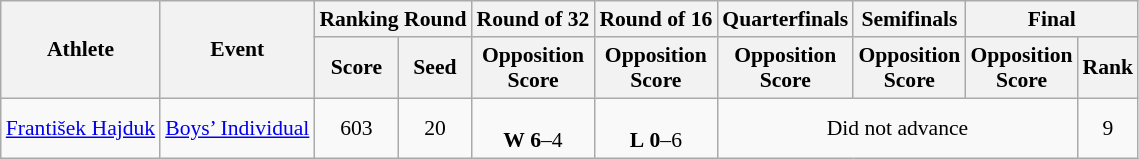<table class="wikitable" border="1" style="font-size:90%">
<tr>
<th rowspan=2>Athlete</th>
<th rowspan=2>Event</th>
<th colspan=2>Ranking Round</th>
<th>Round of 32</th>
<th>Round of 16</th>
<th>Quarterfinals</th>
<th>Semifinals</th>
<th colspan=2>Final</th>
</tr>
<tr>
<th>Score</th>
<th>Seed</th>
<th>Opposition<br>Score</th>
<th>Opposition<br>Score</th>
<th>Opposition<br>Score</th>
<th>Opposition<br>Score</th>
<th>Opposition<br>Score</th>
<th>Rank</th>
</tr>
<tr>
<td><a href='#'>František Hajduk</a></td>
<td><a href='#'>Boys’ Individual</a></td>
<td align=center>603</td>
<td align=center>20</td>
<td align=center> <br> <strong>W</strong> <strong>6</strong>–4</td>
<td align=center> <br> <strong>L</strong> <strong>0</strong>–6</td>
<td colspan=3 align=center>Did not advance</td>
<td align=center>9</td>
</tr>
</table>
